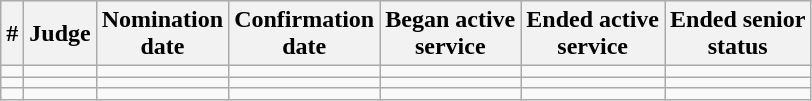<table class="sortable wikitable">
<tr bgcolor="#ececec">
<th>#</th>
<th>Judge</th>
<th>Nomination<br>date</th>
<th>Confirmation<br>date</th>
<th>Began active<br>service</th>
<th>Ended active<br>service</th>
<th>Ended senior<br>status</th>
</tr>
<tr>
<td></td>
<td></td>
<td></td>
<td></td>
<td></td>
<td></td>
<td align="center"></td>
</tr>
<tr>
<td></td>
<td></td>
<td></td>
<td></td>
<td></td>
<td></td>
<td align="center"></td>
</tr>
<tr>
<td></td>
<td></td>
<td></td>
<td></td>
<td></td>
<td></td>
<td align="center"></td>
</tr>
</table>
